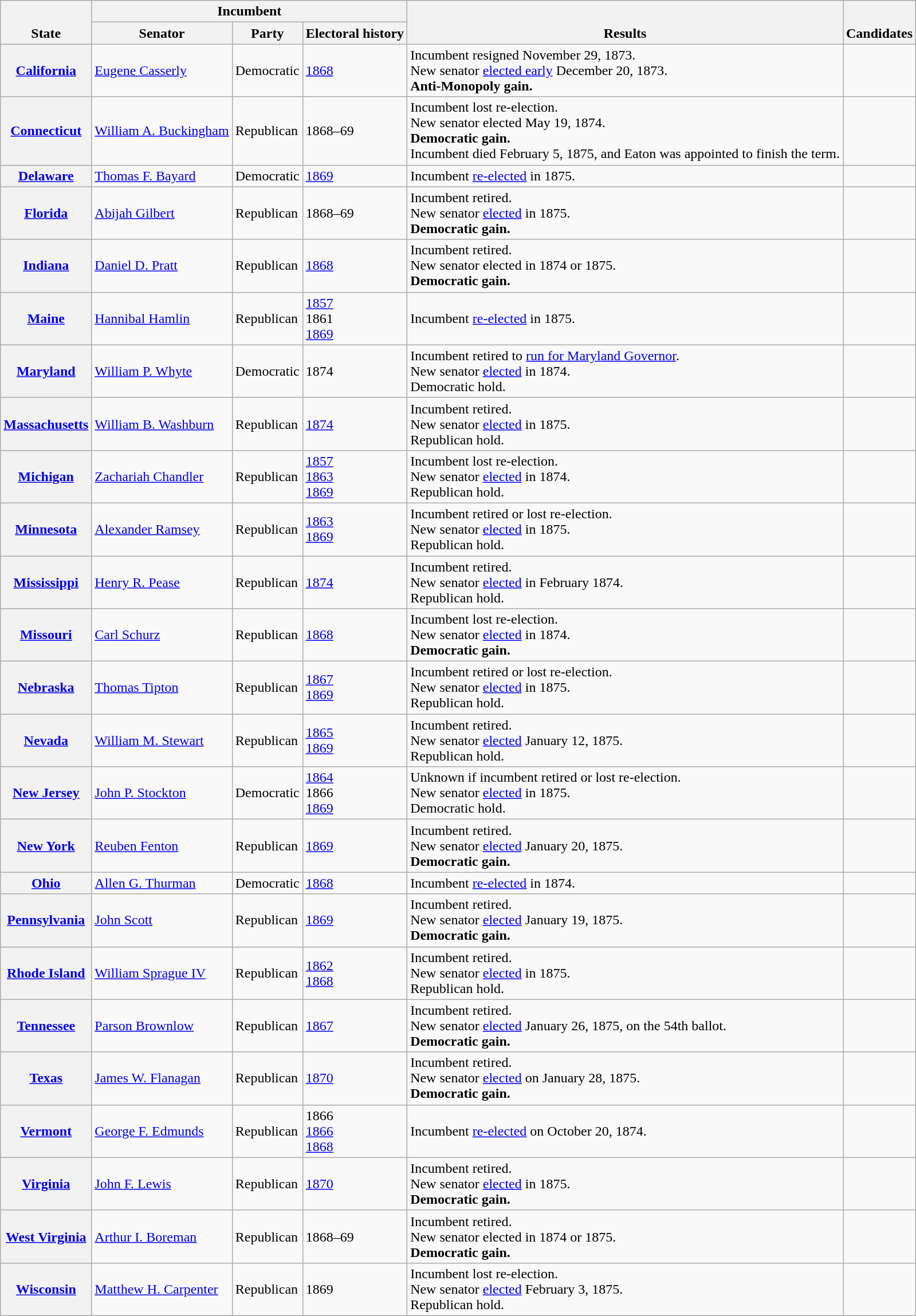<table class="wikitable">
<tr valign=bottom>
<th rowspan=2>State</th>
<th colspan=3>Incumbent</th>
<th rowspan=2>Results</th>
<th rowspan=2>Candidates</th>
</tr>
<tr>
<th>Senator</th>
<th>Party</th>
<th>Electoral history</th>
</tr>
<tr>
<th><a href='#'>California</a></th>
<td><a href='#'>Eugene Casserly</a></td>
<td>Democratic</td>
<td><a href='#'>1868</a></td>
<td>Incumbent resigned November 29, 1873.<br>New senator <a href='#'>elected early</a> December 20, 1873.<br><strong>Anti-Monopoly gain.</strong></td>
<td nowrap></td>
</tr>
<tr>
<th><a href='#'>Connecticut</a></th>
<td><a href='#'>William A. Buckingham</a></td>
<td>Republican</td>
<td>1868–69</td>
<td>Incumbent lost re-election.<br>New senator elected May 19, 1874.<br><strong>Democratic gain.</strong><br>Incumbent died February 5, 1875, and Eaton was appointed to finish the term.</td>
<td nowrap></td>
</tr>
<tr>
<th><a href='#'>Delaware</a></th>
<td><a href='#'>Thomas F. Bayard</a></td>
<td>Democratic</td>
<td><a href='#'>1869</a></td>
<td>Incumbent <a href='#'>re-elected</a> in 1875.</td>
<td nowrap></td>
</tr>
<tr>
<th><a href='#'>Florida</a></th>
<td><a href='#'>Abijah Gilbert</a></td>
<td>Republican</td>
<td>1868–69</td>
<td>Incumbent retired.<br>New senator <a href='#'>elected</a> in 1875.<br><strong>Democratic gain.</strong></td>
<td nowrap></td>
</tr>
<tr>
<th><a href='#'>Indiana</a></th>
<td><a href='#'>Daniel D. Pratt</a></td>
<td>Republican</td>
<td><a href='#'>1868</a></td>
<td>Incumbent retired.<br>New senator elected in 1874 or 1875.<br><strong>Democratic gain.</strong></td>
<td nowrap></td>
</tr>
<tr>
<th><a href='#'>Maine</a></th>
<td><a href='#'>Hannibal Hamlin</a></td>
<td>Republican</td>
<td><a href='#'>1857</a><br>1861 <br><a href='#'>1869</a></td>
<td>Incumbent <a href='#'>re-elected</a> in 1875.</td>
<td nowrap></td>
</tr>
<tr>
<th><a href='#'>Maryland</a></th>
<td><a href='#'>William P. Whyte</a></td>
<td>Democratic</td>
<td>1874 </td>
<td>Incumbent retired to <a href='#'>run for Maryland Governor</a>.<br>New senator <a href='#'>elected</a> in 1874.<br>Democratic hold.</td>
<td nowrap></td>
</tr>
<tr>
<th><a href='#'>Massachusetts</a></th>
<td><a href='#'>William B. Washburn</a></td>
<td>Republican</td>
<td><a href='#'>1874 </a></td>
<td>Incumbent retired.<br>New senator <a href='#'>elected</a> in 1875.<br>Republican hold.</td>
<td nowrap></td>
</tr>
<tr>
<th><a href='#'>Michigan</a></th>
<td><a href='#'>Zachariah Chandler</a></td>
<td>Republican</td>
<td><a href='#'>1857</a><br><a href='#'>1863</a><br><a href='#'>1869</a></td>
<td>Incumbent lost re-election.<br>New senator <a href='#'>elected</a> in 1874.<br>Republican hold.</td>
<td nowrap></td>
</tr>
<tr>
<th><a href='#'>Minnesota</a></th>
<td><a href='#'>Alexander Ramsey</a></td>
<td>Republican</td>
<td><a href='#'>1863</a><br><a href='#'>1869</a></td>
<td>Incumbent retired or lost re-election.<br>New senator <a href='#'>elected</a> in 1875.<br>Republican hold.</td>
<td nowrap></td>
</tr>
<tr>
<th><a href='#'>Mississippi</a></th>
<td><a href='#'>Henry R. Pease</a></td>
<td>Republican</td>
<td><a href='#'>1874 </a></td>
<td>Incumbent retired.<br>New senator <a href='#'>elected</a> in February 1874.<br>Republican hold.</td>
<td nowrap></td>
</tr>
<tr>
<th><a href='#'>Missouri</a></th>
<td><a href='#'>Carl Schurz</a></td>
<td>Republican</td>
<td><a href='#'>1868</a></td>
<td>Incumbent lost re-election.<br>New senator <a href='#'>elected</a> in 1874.<br><strong>Democratic gain.</strong></td>
<td nowrap></td>
</tr>
<tr>
<th><a href='#'>Nebraska</a></th>
<td><a href='#'>Thomas Tipton</a></td>
<td>Republican</td>
<td><a href='#'>1867</a><br><a href='#'>1869</a></td>
<td>Incumbent retired or lost re-election.<br>New senator <a href='#'>elected</a> in 1875.<br>Republican hold.</td>
<td nowrap></td>
</tr>
<tr>
<th><a href='#'>Nevada</a></th>
<td><a href='#'>William M. Stewart</a></td>
<td>Republican</td>
<td><a href='#'>1865</a><br><a href='#'>1869</a></td>
<td>Incumbent retired.<br>New senator <a href='#'>elected</a> January 12, 1875.<br>Republican hold.</td>
<td nowrap></td>
</tr>
<tr>
<th><a href='#'>New Jersey</a></th>
<td><a href='#'>John P. Stockton</a></td>
<td>Democratic</td>
<td><a href='#'>1864</a><br>1866 <br><a href='#'>1869</a></td>
<td>Unknown if incumbent retired or lost re-election.<br>New senator <a href='#'>elected</a> in 1875.<br>Democratic hold.</td>
<td nowrap></td>
</tr>
<tr>
<th><a href='#'>New York</a></th>
<td><a href='#'>Reuben Fenton</a></td>
<td>Republican</td>
<td><a href='#'>1869</a></td>
<td>Incumbent retired.<br>New senator <a href='#'>elected</a> January 20, 1875.<br><strong>Democratic gain.</strong></td>
<td nowrap></td>
</tr>
<tr>
<th><a href='#'>Ohio</a></th>
<td><a href='#'>Allen G. Thurman</a></td>
<td>Democratic</td>
<td><a href='#'>1868</a></td>
<td>Incumbent <a href='#'>re-elected</a> in 1874.</td>
<td nowrap></td>
</tr>
<tr>
<th><a href='#'>Pennsylvania</a></th>
<td><a href='#'>John Scott</a></td>
<td>Republican</td>
<td><a href='#'>1869</a></td>
<td>Incumbent retired.<br>New senator <a href='#'>elected</a> January 19, 1875.<br><strong>Democratic gain.</strong></td>
<td nowrap></td>
</tr>
<tr>
<th><a href='#'>Rhode Island</a></th>
<td><a href='#'>William Sprague IV</a></td>
<td>Republican</td>
<td><a href='#'>1862</a><br><a href='#'>1868</a></td>
<td>Incumbent retired.<br>New senator <a href='#'>elected</a> in 1875.<br>Republican hold.</td>
<td nowrap></td>
</tr>
<tr>
<th><a href='#'>Tennessee</a></th>
<td><a href='#'>Parson Brownlow</a></td>
<td>Republican</td>
<td><a href='#'>1867 </a></td>
<td>Incumbent retired.<br>New senator <a href='#'>elected</a> January 26, 1875, on the 54th ballot.<br><strong>Democratic gain.</strong></td>
<td nowrap></td>
</tr>
<tr>
<th><a href='#'>Texas</a></th>
<td><a href='#'>James W. Flanagan</a></td>
<td>Republican</td>
<td><a href='#'>1870 </a></td>
<td>Incumbent retired.<br>New senator <a href='#'>elected</a> on January 28, 1875.<br><strong>Democratic gain.</strong></td>
<td nowrap></td>
</tr>
<tr>
<th><a href='#'>Vermont</a></th>
<td><a href='#'>George F. Edmunds</a></td>
<td>Republican</td>
<td>1866 <br><a href='#'>1866 </a><br><a href='#'>1868</a></td>
<td>Incumbent <a href='#'>re-elected</a> on October 20, 1874.</td>
<td nowrap></td>
</tr>
<tr>
<th><a href='#'>Virginia</a></th>
<td><a href='#'>John F. Lewis</a></td>
<td>Republican</td>
<td><a href='#'>1870 </a></td>
<td>Incumbent retired.<br>New senator <a href='#'>elected</a> in 1875.<br><strong>Democratic gain.</strong></td>
<td nowrap></td>
</tr>
<tr>
<th><a href='#'>West Virginia</a></th>
<td><a href='#'>Arthur I. Boreman</a></td>
<td>Republican</td>
<td>1868–69</td>
<td>Incumbent retired.<br>New senator elected in 1874 or 1875.<br><strong>Democratic gain.</strong></td>
<td nowrap></td>
</tr>
<tr>
<th><a href='#'>Wisconsin</a></th>
<td><a href='#'>Matthew H. Carpenter</a></td>
<td>Republican</td>
<td>1869</td>
<td>Incumbent lost re-election.<br>New senator <a href='#'>elected</a> February 3, 1875.<br>Republican hold.</td>
<td nowrap></td>
</tr>
</table>
